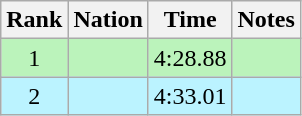<table class="wikitable sortable" style="text-align:center">
<tr>
<th>Rank</th>
<th>Nation</th>
<th>Time</th>
<th>Notes</th>
</tr>
<tr bgcolor=bbf3bb>
<td>1</td>
<td align=left></td>
<td>4:28.88</td>
<td></td>
</tr>
<tr bgcolor=bbf3ff>
<td>2</td>
<td align=left></td>
<td>4:33.01</td>
<td></td>
</tr>
</table>
